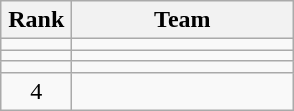<table class="wikitable" style="text-align: center;">
<tr>
<th width=40>Rank</th>
<th width=140>Team</th>
</tr>
<tr align=center>
<td></td>
<td style="text-align:left;"></td>
</tr>
<tr align=center>
<td></td>
<td style="text-align:left;"></td>
</tr>
<tr align=center>
<td></td>
<td style="text-align:left;"></td>
</tr>
<tr align=center>
<td>4</td>
<td style="text-align:left;"></td>
</tr>
</table>
